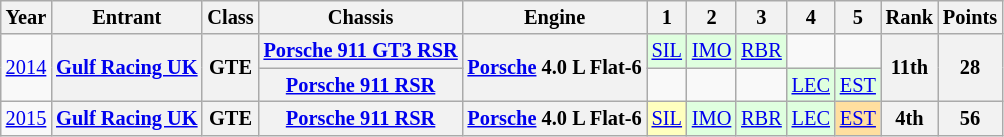<table class="wikitable" style="text-align:center; font-size:85%">
<tr>
<th>Year</th>
<th>Entrant</th>
<th>Class</th>
<th>Chassis</th>
<th>Engine</th>
<th>1</th>
<th>2</th>
<th>3</th>
<th>4</th>
<th>5</th>
<th>Rank</th>
<th>Points</th>
</tr>
<tr>
<td rowspan=2><a href='#'>2014</a></td>
<th rowspan=2 nowrap><a href='#'>Gulf Racing UK</a></th>
<th rowspan=2>GTE</th>
<th nowrap><a href='#'>Porsche 911 GT3 RSR</a></th>
<th rowspan=2 nowrap><a href='#'>Porsche</a> 4.0 L Flat-6</th>
<td style="background:#DFFFDF;"><a href='#'>SIL</a><br></td>
<td style="background:#DFFFDF;"><a href='#'>IMO</a><br></td>
<td style="background:#DFFFDF;"><a href='#'>RBR</a><br></td>
<td></td>
<td></td>
<th rowspan=2>11th</th>
<th rowspan=2>28</th>
</tr>
<tr>
<th nowrap><a href='#'>Porsche 911 RSR</a></th>
<td></td>
<td></td>
<td></td>
<td style="background:#DFFFDF;"><a href='#'>LEC</a><br></td>
<td style="background:#DFFFDF;"><a href='#'>EST</a><br></td>
</tr>
<tr>
<td><a href='#'>2015</a></td>
<th nowrap><a href='#'>Gulf Racing UK</a></th>
<th>GTE</th>
<th nowrap><a href='#'>Porsche 911 RSR</a></th>
<th nowrap><a href='#'>Porsche</a> 4.0 L Flat-6</th>
<td style="background:#FFFFBF;"><a href='#'>SIL</a><br></td>
<td style="background:#DFFFDF;"><a href='#'>IMO</a><br></td>
<td style="background:#DFFFDF;"><a href='#'>RBR</a><br></td>
<td style="background:#DFFFDF;"><a href='#'>LEC</a><br></td>
<td style="background:#FFDF9F;"><a href='#'>EST</a><br></td>
<th>4th</th>
<th>56</th>
</tr>
</table>
